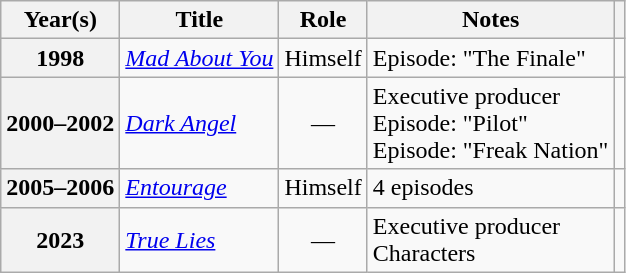<table class="wikitable plainrowheaders">
<tr>
<th scope="col">Year(s)</th>
<th scope="col">Title</th>
<th scope="col">Role</th>
<th scope="col">Notes</th>
<th scope="col"></th>
</tr>
<tr>
<th scope="row">1998</th>
<td><em><a href='#'>Mad About You</a></em></td>
<td align="center">Himself</td>
<td>Episode: "The Finale"</td>
<td style="text-align:center;"></td>
</tr>
<tr>
<th scope="row">2000–2002</th>
<td><em><a href='#'>Dark Angel</a></em></td>
<td align="center">—</td>
<td>Executive producer<br> Episode: "Pilot" <br>Episode: "Freak Nation" </td>
<td style="text-align:center;"></td>
</tr>
<tr>
<th scope="row">2005–2006</th>
<td><em><a href='#'>Entourage</a></em></td>
<td align="center">Himself</td>
<td>4 episodes</td>
<td style="text-align:center;"></td>
</tr>
<tr>
<th scope="row">2023</th>
<td><em><a href='#'>True Lies</a></em></td>
<td align="center">—</td>
<td>Executive producer<br>Characters</td>
<td style="text-align:center;"></td>
</tr>
</table>
